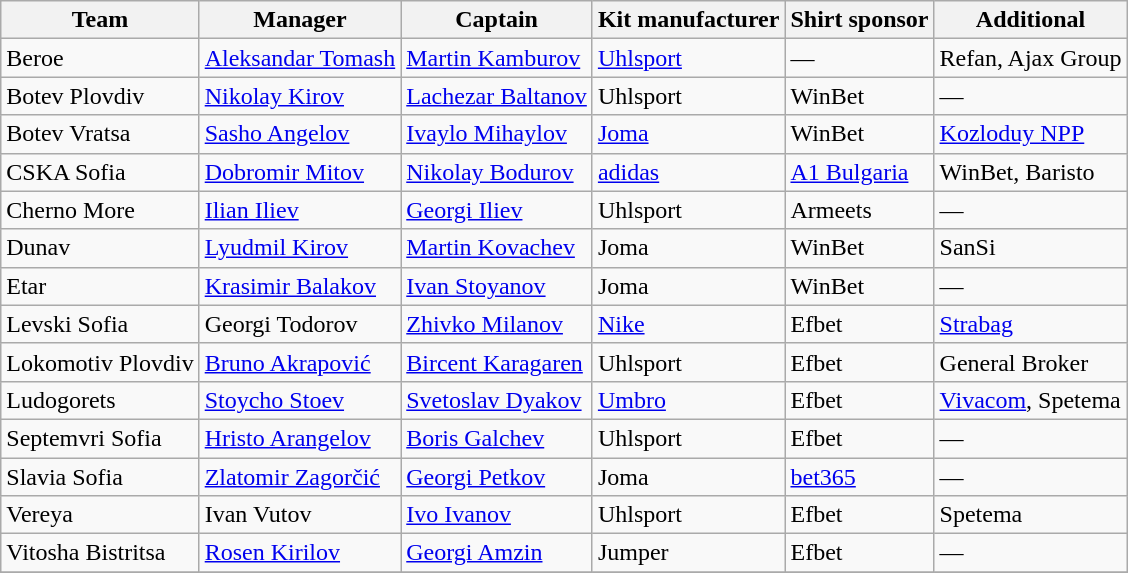<table class="wikitable sortable" style="text-align: left;">
<tr>
<th>Team</th>
<th>Manager</th>
<th>Captain</th>
<th>Kit manufacturer</th>
<th>Shirt sponsor</th>
<th>Additional</th>
</tr>
<tr>
<td>Beroe</td>
<td> <a href='#'>Aleksandar Tomash</a></td>
<td> <a href='#'>Martin Kamburov</a></td>
<td><a href='#'>Uhlsport</a></td>
<td>—</td>
<td>Refan, Ajax Group</td>
</tr>
<tr>
<td>Botev Plovdiv</td>
<td> <a href='#'>Nikolay Kirov</a></td>
<td> <a href='#'>Lachezar Baltanov</a></td>
<td>Uhlsport</td>
<td>WinBet</td>
<td>—</td>
</tr>
<tr>
<td>Botev Vratsa</td>
<td> <a href='#'>Sasho Angelov</a></td>
<td> <a href='#'>Ivaylo Mihaylov</a></td>
<td><a href='#'>Joma</a></td>
<td>WinBet</td>
<td><a href='#'>Kozloduy NPP</a></td>
</tr>
<tr>
<td>CSKA Sofia</td>
<td> <a href='#'>Dobromir Mitov</a></td>
<td> <a href='#'>Nikolay Bodurov</a></td>
<td><a href='#'>adidas</a></td>
<td><a href='#'>A1 Bulgaria</a></td>
<td>WinBet, Baristo</td>
</tr>
<tr>
<td>Cherno More</td>
<td> <a href='#'>Ilian Iliev</a></td>
<td> <a href='#'>Georgi Iliev</a></td>
<td>Uhlsport</td>
<td>Armeets</td>
<td>—</td>
</tr>
<tr>
<td>Dunav</td>
<td> <a href='#'>Lyudmil Kirov</a></td>
<td> <a href='#'>Martin Kovachev</a></td>
<td>Joma</td>
<td>WinBet</td>
<td>SanSi</td>
</tr>
<tr>
<td>Etar</td>
<td> <a href='#'>Krasimir Balakov</a></td>
<td> <a href='#'>Ivan Stoyanov</a></td>
<td>Joma</td>
<td>WinBet</td>
<td>—</td>
</tr>
<tr>
<td>Levski Sofia</td>
<td> Georgi Todorov</td>
<td> <a href='#'>Zhivko Milanov</a></td>
<td><a href='#'>Nike</a></td>
<td>Efbet</td>
<td><a href='#'>Strabag</a></td>
</tr>
<tr>
<td>Lokomotiv Plovdiv</td>
<td> <a href='#'>Bruno Akrapović</a></td>
<td> <a href='#'>Bircent Karagaren</a></td>
<td>Uhlsport</td>
<td>Efbet</td>
<td>General Broker</td>
</tr>
<tr>
<td>Ludogorets</td>
<td> <a href='#'>Stoycho Stoev</a></td>
<td> <a href='#'>Svetoslav Dyakov</a></td>
<td><a href='#'>Umbro</a></td>
<td>Efbet</td>
<td><a href='#'>Vivacom</a>, Spetema</td>
</tr>
<tr>
<td>Septemvri Sofia</td>
<td> <a href='#'>Hristo Arangelov</a></td>
<td> <a href='#'>Boris Galchev</a></td>
<td>Uhlsport</td>
<td>Efbet</td>
<td>—</td>
</tr>
<tr>
<td>Slavia Sofia</td>
<td> <a href='#'>Zlatomir Zagorčić</a></td>
<td> <a href='#'>Georgi Petkov</a></td>
<td>Joma</td>
<td><a href='#'>bet365</a></td>
<td>—</td>
</tr>
<tr>
<td>Vereya</td>
<td> Ivan Vutov</td>
<td> <a href='#'>Ivo Ivanov</a></td>
<td>Uhlsport</td>
<td>Efbet</td>
<td>Spetema</td>
</tr>
<tr>
<td>Vitosha Bistritsa</td>
<td> <a href='#'>Rosen Kirilov</a></td>
<td> <a href='#'>Georgi Amzin</a></td>
<td>Jumper</td>
<td>Efbet</td>
<td>—</td>
</tr>
<tr>
</tr>
</table>
